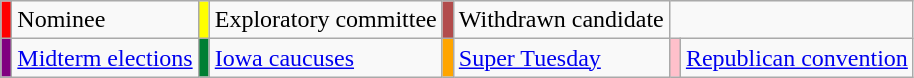<table class="wikitable">
<tr>
<td style="background:#f00;"></td>
<td>Nominee</td>
<td style="background:#ff0;"></td>
<td>Exploratory committee</td>
<td style="background:#B24C4C;"></td>
<td>Withdrawn candidate</td>
</tr>
<tr>
<td style="background:purple;"></td>
<td><a href='#'>Midterm elections</a></td>
<td style="background:#007f33;"></td>
<td><a href='#'>Iowa caucuses</a></td>
<td style="background:orange"></td>
<td><a href='#'>Super Tuesday</a></td>
<td style="background:pink;"></td>
<td><a href='#'>Republican convention</a></td>
</tr>
</table>
